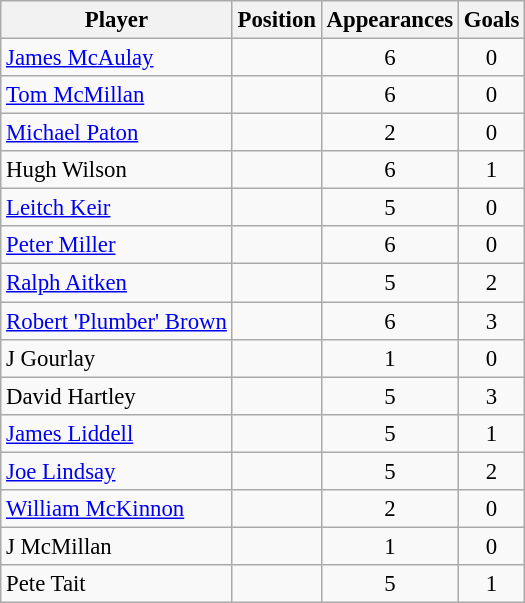<table class="wikitable sortable" style="text-align: center; font-size:95%">
<tr>
<th class="unsortable">Player</th>
<th>Position</th>
<th>Appearances</th>
<th>Goals</th>
</tr>
<tr>
<td align=left> <a href='#'>James McAulay</a></td>
<td></td>
<td>6</td>
<td>0</td>
</tr>
<tr>
<td align=left> <a href='#'>Tom McMillan</a></td>
<td></td>
<td>6</td>
<td>0</td>
</tr>
<tr>
<td align=left> <a href='#'>Michael Paton</a></td>
<td></td>
<td>2</td>
<td>0</td>
</tr>
<tr>
<td align=left> Hugh Wilson</td>
<td></td>
<td>6</td>
<td>1</td>
</tr>
<tr>
<td align=left> <a href='#'>Leitch Keir</a></td>
<td></td>
<td>5</td>
<td>0</td>
</tr>
<tr>
<td align=left> <a href='#'>Peter Miller</a></td>
<td></td>
<td>6</td>
<td>0</td>
</tr>
<tr>
<td align=left> <a href='#'>Ralph Aitken</a></td>
<td></td>
<td>5</td>
<td>2</td>
</tr>
<tr>
<td align=left> <a href='#'>Robert 'Plumber' Brown</a></td>
<td></td>
<td>6</td>
<td>3</td>
</tr>
<tr>
<td align=left> J Gourlay</td>
<td></td>
<td>1</td>
<td>0</td>
</tr>
<tr>
<td align=left> David Hartley</td>
<td></td>
<td>5</td>
<td>3</td>
</tr>
<tr>
<td align=left> <a href='#'>James Liddell</a></td>
<td></td>
<td>5</td>
<td>1</td>
</tr>
<tr>
<td align=left> <a href='#'>Joe Lindsay</a></td>
<td></td>
<td>5</td>
<td>2</td>
</tr>
<tr>
<td align=left> <a href='#'>William McKinnon</a></td>
<td></td>
<td>2</td>
<td>0</td>
</tr>
<tr>
<td align=left> J McMillan</td>
<td></td>
<td>1</td>
<td>0</td>
</tr>
<tr>
<td align=left> Pete Tait</td>
<td></td>
<td>5</td>
<td>1</td>
</tr>
</table>
